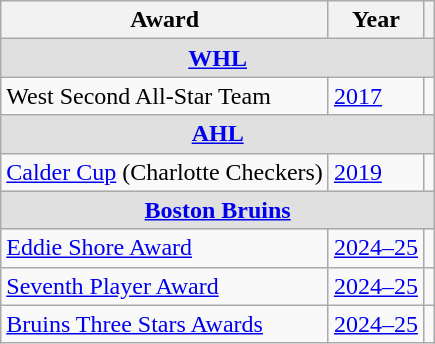<table class="wikitable">
<tr>
<th>Award</th>
<th>Year</th>
<th></th>
</tr>
<tr ALIGN="center" bgcolor="#e0e0e0">
<td colspan="3"><a href='#'><strong>WHL</strong></a></td>
</tr>
<tr>
<td>West Second All-Star Team</td>
<td><a href='#'>2017</a></td>
<td></td>
</tr>
<tr ALIGN="center" bgcolor="#e0e0e0">
<td colspan="3"><a href='#'><strong>AHL</strong></a></td>
</tr>
<tr>
<td><a href='#'>Calder Cup</a> (Charlotte Checkers)</td>
<td><a href='#'>2019</a></td>
<td></td>
</tr>
<tr ALIGN="center" bgcolor="#e0e0e0">
<td colspan="3"><a href='#'><strong>Boston Bruins</strong></a></td>
</tr>
<tr>
<td><a href='#'>Eddie Shore Award</a></td>
<td><a href='#'>2024–25</a></td>
<td></td>
</tr>
<tr>
<td><a href='#'>Seventh Player Award</a></td>
<td><a href='#'>2024–25</a></td>
<td></td>
</tr>
<tr>
<td><a href='#'>Bruins Three Stars Awards</a></td>
<td><a href='#'>2024–25</a></td>
<td></td>
</tr>
</table>
